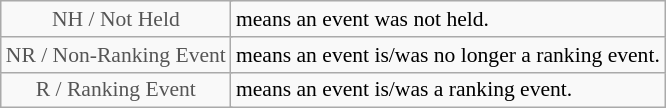<table class="wikitable" style="font-size:90%">
<tr>
<td style="text-align:center; color:#555555;" colspan="4">NH / Not Held</td>
<td>means an event was not held.</td>
</tr>
<tr>
<td style="text-align:center; color:#555555;" colspan="4">NR / Non-Ranking Event</td>
<td>means an event is/was no longer a ranking event.</td>
</tr>
<tr>
<td style="text-align:center; color:#555555;" colspan="4">R / Ranking Event</td>
<td>means an event is/was a ranking event.</td>
</tr>
</table>
